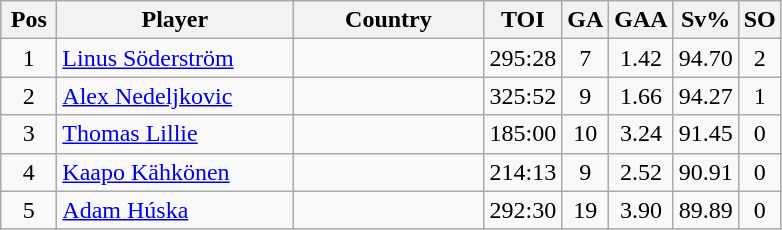<table class="wikitable sortable" style="text-align: center;">
<tr>
<th width=30>Pos</th>
<th width=150>Player</th>
<th width=120>Country</th>
<th width=20>TOI</th>
<th width=20>GA</th>
<th width=20>GAA</th>
<th width=20>Sv%</th>
<th width=20>SO</th>
</tr>
<tr>
<td>1</td>
<td align=left><a href='#'>Linus Söderström</a></td>
<td align=left></td>
<td>295:28</td>
<td>7</td>
<td>1.42</td>
<td>94.70</td>
<td>2</td>
</tr>
<tr>
<td>2</td>
<td align=left><a href='#'>Alex Nedeljkovic</a></td>
<td align=left></td>
<td>325:52</td>
<td>9</td>
<td>1.66</td>
<td>94.27</td>
<td>1</td>
</tr>
<tr>
<td>3</td>
<td align=left><a href='#'>Thomas Lillie</a></td>
<td align=left></td>
<td>185:00</td>
<td>10</td>
<td>3.24</td>
<td>91.45</td>
<td>0</td>
</tr>
<tr>
<td>4</td>
<td align=left><a href='#'>Kaapo Kähkönen</a></td>
<td align=left></td>
<td>214:13</td>
<td>9</td>
<td>2.52</td>
<td>90.91</td>
<td>0</td>
</tr>
<tr>
<td>5</td>
<td align=left><a href='#'>Adam Húska</a></td>
<td align=left></td>
<td>292:30</td>
<td>19</td>
<td>3.90</td>
<td>89.89</td>
<td>0</td>
</tr>
</table>
